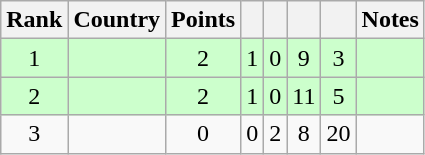<table class="wikitable sortable" style="text-align: center;">
<tr>
<th>Rank</th>
<th>Country</th>
<th>Points</th>
<th></th>
<th></th>
<th></th>
<th></th>
<th>Notes</th>
</tr>
<tr style="background:#cfc;">
<td>1</td>
<td align=left></td>
<td>2</td>
<td>1</td>
<td>0</td>
<td>9</td>
<td>3</td>
<td></td>
</tr>
<tr style="background:#cfc;">
<td>2</td>
<td align=left></td>
<td>2</td>
<td>1</td>
<td>0</td>
<td>11</td>
<td>5</td>
<td></td>
</tr>
<tr>
<td>3</td>
<td align=left></td>
<td>0</td>
<td>0</td>
<td>2</td>
<td>8</td>
<td>20</td>
<td></td>
</tr>
</table>
